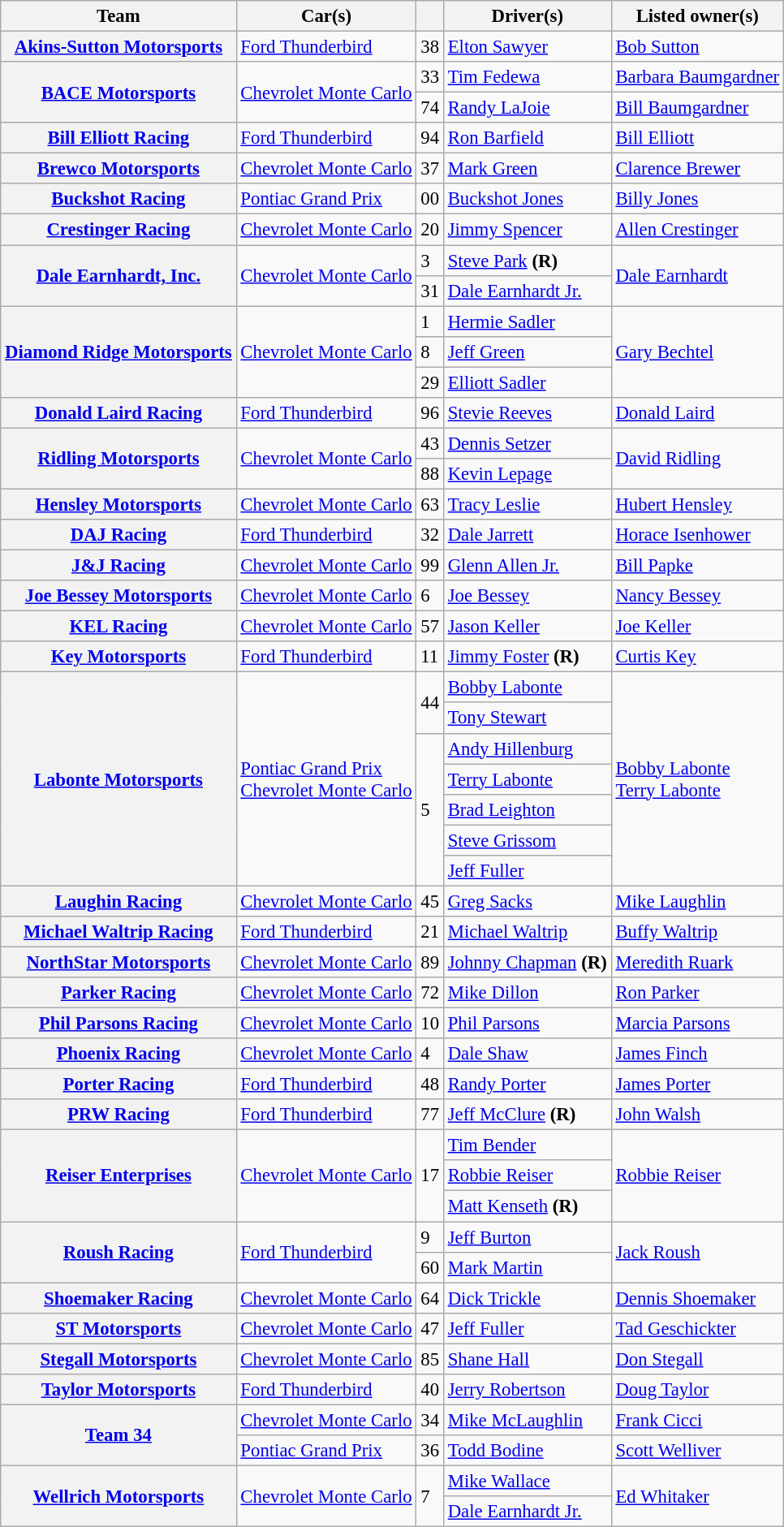<table class="wikitable" style="font-size: 95%;">
<tr>
<th>Team</th>
<th>Car(s)</th>
<th></th>
<th>Driver(s)</th>
<th>Listed owner(s)</th>
</tr>
<tr>
<th><a href='#'>Akins-Sutton Motorsports</a></th>
<td><a href='#'>Ford Thunderbird</a></td>
<td>38</td>
<td><a href='#'>Elton Sawyer</a></td>
<td><a href='#'>Bob Sutton</a></td>
</tr>
<tr>
<th rowspan=2><a href='#'>BACE Motorsports</a></th>
<td rowspan=2><a href='#'>Chevrolet Monte Carlo</a></td>
<td>33</td>
<td><a href='#'>Tim Fedewa</a></td>
<td><a href='#'>Barbara Baumgardner</a></td>
</tr>
<tr>
<td>74</td>
<td><a href='#'>Randy LaJoie</a></td>
<td><a href='#'>Bill Baumgardner</a></td>
</tr>
<tr>
<th><a href='#'>Bill Elliott Racing</a></th>
<td><a href='#'>Ford Thunderbird</a></td>
<td>94</td>
<td><a href='#'>Ron Barfield</a></td>
<td><a href='#'>Bill Elliott</a></td>
</tr>
<tr>
<th><a href='#'>Brewco Motorsports</a></th>
<td><a href='#'>Chevrolet Monte Carlo</a></td>
<td>37</td>
<td><a href='#'>Mark Green</a></td>
<td><a href='#'>Clarence Brewer</a></td>
</tr>
<tr>
<th><a href='#'>Buckshot Racing</a></th>
<td><a href='#'>Pontiac Grand Prix</a></td>
<td>00</td>
<td><a href='#'>Buckshot Jones</a></td>
<td><a href='#'>Billy Jones</a></td>
</tr>
<tr>
<th><a href='#'>Crestinger Racing</a></th>
<td><a href='#'>Chevrolet Monte Carlo</a></td>
<td>20</td>
<td><a href='#'>Jimmy Spencer</a></td>
<td><a href='#'>Allen Crestinger</a></td>
</tr>
<tr>
<th rowspan=2><a href='#'>Dale Earnhardt, Inc.</a></th>
<td rowspan=2><a href='#'>Chevrolet Monte Carlo</a></td>
<td>3</td>
<td><a href='#'>Steve Park</a> <strong>(R)</strong></td>
<td rowspan=2><a href='#'>Dale Earnhardt</a></td>
</tr>
<tr>
<td>31</td>
<td><a href='#'>Dale Earnhardt Jr.</a><small> </small></td>
</tr>
<tr>
<th rowspan=3><a href='#'>Diamond Ridge Motorsports</a></th>
<td rowspan=3><a href='#'>Chevrolet Monte Carlo</a></td>
<td>1</td>
<td><a href='#'>Hermie Sadler</a></td>
<td rowspan=3><a href='#'>Gary Bechtel</a></td>
</tr>
<tr>
<td>8</td>
<td><a href='#'>Jeff Green</a></td>
</tr>
<tr>
<td>29</td>
<td><a href='#'>Elliott Sadler</a></td>
</tr>
<tr>
<th><a href='#'>Donald Laird Racing</a></th>
<td><a href='#'>Ford Thunderbird</a></td>
<td>96</td>
<td><a href='#'>Stevie Reeves</a></td>
<td><a href='#'>Donald Laird</a></td>
</tr>
<tr>
<th rowspan=2><a href='#'>Ridling Motorsports</a></th>
<td rowspan=2><a href='#'>Chevrolet Monte Carlo</a></td>
<td>43</td>
<td><a href='#'>Dennis Setzer</a></td>
<td rowspan=2><a href='#'>David Ridling</a></td>
</tr>
<tr>
<td>88</td>
<td><a href='#'>Kevin Lepage</a></td>
</tr>
<tr>
<th><a href='#'>Hensley Motorsports</a></th>
<td><a href='#'>Chevrolet Monte Carlo</a></td>
<td>63</td>
<td><a href='#'>Tracy Leslie</a></td>
<td><a href='#'>Hubert Hensley</a></td>
</tr>
<tr>
<th><a href='#'>DAJ Racing</a></th>
<td><a href='#'>Ford Thunderbird</a></td>
<td>32</td>
<td><a href='#'>Dale Jarrett</a></td>
<td><a href='#'>Horace Isenhower</a></td>
</tr>
<tr>
<th><a href='#'>J&J Racing</a></th>
<td><a href='#'>Chevrolet Monte Carlo</a></td>
<td>99</td>
<td><a href='#'>Glenn Allen Jr.</a></td>
<td><a href='#'>Bill Papke</a></td>
</tr>
<tr>
<th><a href='#'>Joe Bessey Motorsports</a></th>
<td><a href='#'>Chevrolet Monte Carlo</a></td>
<td>6</td>
<td><a href='#'>Joe Bessey</a></td>
<td><a href='#'>Nancy Bessey</a></td>
</tr>
<tr>
<th><a href='#'>KEL Racing</a></th>
<td><a href='#'>Chevrolet Monte Carlo</a></td>
<td>57</td>
<td><a href='#'>Jason Keller</a></td>
<td><a href='#'>Joe Keller</a></td>
</tr>
<tr>
<th><a href='#'>Key Motorsports</a></th>
<td><a href='#'>Ford Thunderbird</a></td>
<td>11</td>
<td><a href='#'>Jimmy Foster</a> <strong>(R)</strong></td>
<td><a href='#'>Curtis Key</a></td>
</tr>
<tr>
<th rowspan=7><a href='#'>Labonte Motorsports</a></th>
<td rowspan=7><a href='#'>Pontiac Grand Prix </a><br><a href='#'>Chevrolet Monte Carlo</a></td>
<td rowspan="2">44</td>
<td><a href='#'>Bobby Labonte</a><small> </small></td>
<td rowspan=7><a href='#'>Bobby Labonte</a><br><a href='#'>Terry Labonte</a></td>
</tr>
<tr>
<td><a href='#'>Tony Stewart</a><small> </small></td>
</tr>
<tr>
<td rowspan="5">5</td>
<td><a href='#'>Andy Hillenburg</a><small> </small></td>
</tr>
<tr>
<td><a href='#'>Terry Labonte</a><small> </small></td>
</tr>
<tr>
<td><a href='#'>Brad Leighton</a><small> </small></td>
</tr>
<tr>
<td><a href='#'>Steve Grissom</a><small> </small></td>
</tr>
<tr>
<td><a href='#'>Jeff Fuller</a><small> </small></td>
</tr>
<tr>
<th><a href='#'>Laughin Racing</a></th>
<td><a href='#'>Chevrolet Monte Carlo</a></td>
<td>45</td>
<td><a href='#'>Greg Sacks</a></td>
<td><a href='#'>Mike Laughlin</a></td>
</tr>
<tr>
<th><a href='#'>Michael Waltrip Racing</a></th>
<td><a href='#'>Ford Thunderbird</a></td>
<td>21</td>
<td><a href='#'>Michael Waltrip</a></td>
<td><a href='#'>Buffy Waltrip</a></td>
</tr>
<tr>
<th><a href='#'>NorthStar Motorsports</a></th>
<td><a href='#'>Chevrolet Monte Carlo</a></td>
<td>89</td>
<td><a href='#'>Johnny Chapman</a> <strong>(R)</strong></td>
<td><a href='#'>Meredith Ruark</a></td>
</tr>
<tr>
<th><a href='#'>Parker Racing</a></th>
<td><a href='#'>Chevrolet Monte Carlo</a></td>
<td>72</td>
<td><a href='#'>Mike Dillon</a></td>
<td><a href='#'>Ron Parker</a></td>
</tr>
<tr>
<th><a href='#'>Phil Parsons Racing</a></th>
<td><a href='#'>Chevrolet Monte Carlo</a></td>
<td>10</td>
<td><a href='#'>Phil Parsons</a></td>
<td><a href='#'>Marcia Parsons</a></td>
</tr>
<tr>
<th><a href='#'>Phoenix Racing</a></th>
<td><a href='#'>Chevrolet Monte Carlo</a></td>
<td>4</td>
<td><a href='#'>Dale Shaw</a></td>
<td><a href='#'>James Finch</a></td>
</tr>
<tr>
<th><a href='#'>Porter Racing</a></th>
<td><a href='#'>Ford Thunderbird</a></td>
<td>48</td>
<td><a href='#'>Randy Porter</a></td>
<td><a href='#'>James Porter</a></td>
</tr>
<tr>
<th><a href='#'>PRW Racing</a></th>
<td><a href='#'>Ford Thunderbird</a></td>
<td>77</td>
<td><a href='#'>Jeff McClure</a> <strong>(R)</strong></td>
<td><a href='#'>John Walsh</a></td>
</tr>
<tr>
<th rowspan=3><a href='#'>Reiser Enterprises</a></th>
<td rowspan=3><a href='#'>Chevrolet Monte Carlo</a></td>
<td rowspan="3">17</td>
<td><a href='#'>Tim Bender</a><small> </small></td>
<td rowspan=3><a href='#'>Robbie Reiser</a></td>
</tr>
<tr>
<td><a href='#'>Robbie Reiser</a><small> </small></td>
</tr>
<tr>
<td><a href='#'>Matt Kenseth</a> <strong>(R)</strong><small> </small></td>
</tr>
<tr>
<th rowspan=2><a href='#'>Roush Racing</a></th>
<td rowspan=2><a href='#'>Ford Thunderbird</a></td>
<td>9</td>
<td><a href='#'>Jeff Burton</a></td>
<td rowspan=2><a href='#'>Jack Roush</a></td>
</tr>
<tr>
<td>60</td>
<td><a href='#'>Mark Martin</a></td>
</tr>
<tr>
<th><a href='#'>Shoemaker Racing</a></th>
<td><a href='#'>Chevrolet Monte Carlo</a></td>
<td>64</td>
<td><a href='#'>Dick Trickle</a></td>
<td><a href='#'>Dennis Shoemaker</a></td>
</tr>
<tr>
<th><a href='#'>ST Motorsports</a></th>
<td><a href='#'>Chevrolet Monte Carlo</a></td>
<td>47</td>
<td><a href='#'>Jeff Fuller</a></td>
<td><a href='#'>Tad Geschickter</a></td>
</tr>
<tr>
<th><a href='#'>Stegall Motorsports</a></th>
<td><a href='#'>Chevrolet Monte Carlo</a></td>
<td>85</td>
<td><a href='#'>Shane Hall</a></td>
<td><a href='#'>Don Stegall</a></td>
</tr>
<tr>
<th><a href='#'>Taylor Motorsports</a></th>
<td><a href='#'>Ford Thunderbird</a></td>
<td>40</td>
<td><a href='#'>Jerry Robertson</a></td>
<td><a href='#'>Doug Taylor</a></td>
</tr>
<tr>
<th rowspan=2><a href='#'>Team 34</a></th>
<td><a href='#'>Chevrolet Monte Carlo</a></td>
<td>34</td>
<td><a href='#'>Mike McLaughlin</a></td>
<td><a href='#'>Frank Cicci</a></td>
</tr>
<tr>
<td><a href='#'>Pontiac Grand Prix</a></td>
<td>36</td>
<td><a href='#'>Todd Bodine</a></td>
<td><a href='#'>Scott Welliver</a></td>
</tr>
<tr>
<th rowspan=2><a href='#'>Wellrich Motorsports</a></th>
<td rowspan=2><a href='#'>Chevrolet Monte Carlo</a></td>
<td rowspan="2">7</td>
<td><a href='#'>Mike Wallace</a><small> </small></td>
<td rowspan=2><a href='#'>Ed Whitaker</a></td>
</tr>
<tr>
<td><a href='#'>Dale Earnhardt Jr.</a><small> </small></td>
</tr>
</table>
